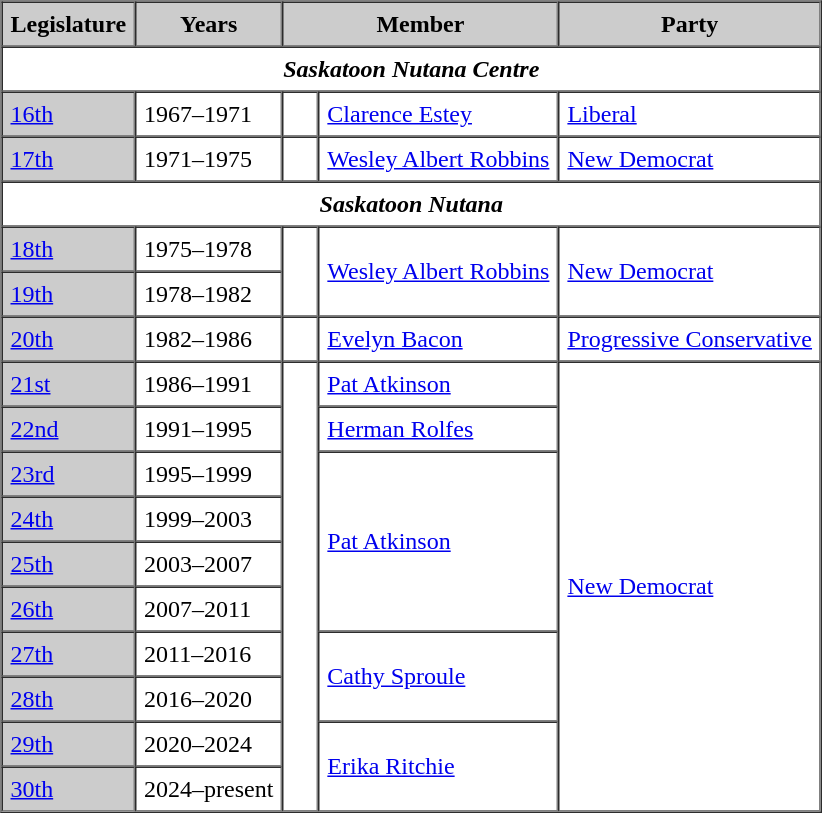<table border=1 cellpadding=5 cellspacing=0>
<tr bgcolor="CCCCCC">
<th>Legislature</th>
<th>Years</th>
<th colspan="2">Member</th>
<th>Party</th>
</tr>
<tr>
<td colspan="5" align="center"><strong><em>Saskatoon Nutana Centre</em></strong></td>
</tr>
<tr>
<td bgcolor="CCCCCC"><a href='#'>16th</a></td>
<td>1967–1971</td>
<td>   </td>
<td><a href='#'>Clarence Estey</a></td>
<td><a href='#'>Liberal</a></td>
</tr>
<tr>
<td bgcolor="CCCCCC"><a href='#'>17th</a></td>
<td>1971–1975</td>
<td>   </td>
<td><a href='#'>Wesley Albert Robbins</a></td>
<td><a href='#'>New Democrat</a></td>
</tr>
<tr>
<td colspan="5" align="center"><strong><em>Saskatoon Nutana</em></strong></td>
</tr>
<tr>
<td bgcolor="CCCCCC"><a href='#'>18th</a></td>
<td>1975–1978</td>
<td rowspan="2" >   </td>
<td rowspan="2"><a href='#'>Wesley Albert Robbins</a></td>
<td rowspan="2"><a href='#'>New Democrat</a></td>
</tr>
<tr>
<td bgcolor="CCCCCC"><a href='#'>19th</a></td>
<td>1978–1982</td>
</tr>
<tr>
<td bgcolor="CCCCCC"><a href='#'>20th</a></td>
<td>1982–1986</td>
<td>   </td>
<td><a href='#'>Evelyn Bacon</a></td>
<td><a href='#'>Progressive Conservative</a></td>
</tr>
<tr>
<td bgcolor="CCCCCC"><a href='#'>21st</a></td>
<td>1986–1991</td>
<td rowspan="10" >   </td>
<td><a href='#'>Pat Atkinson</a></td>
<td rowspan="10"><a href='#'>New Democrat</a></td>
</tr>
<tr>
<td bgcolor="CCCCCC"><a href='#'>22nd</a></td>
<td>1991–1995</td>
<td><a href='#'>Herman Rolfes</a></td>
</tr>
<tr>
<td bgcolor="CCCCCC"><a href='#'>23rd</a></td>
<td>1995–1999</td>
<td rowspan="4"><a href='#'>Pat Atkinson</a></td>
</tr>
<tr>
<td bgcolor="CCCCCC"><a href='#'>24th</a></td>
<td>1999–2003</td>
</tr>
<tr>
<td bgcolor="CCCCCC"><a href='#'>25th</a></td>
<td>2003–2007</td>
</tr>
<tr>
<td bgcolor="CCCCCC"><a href='#'>26th</a></td>
<td>2007–2011</td>
</tr>
<tr>
<td bgcolor="CCCCCC"><a href='#'>27th</a></td>
<td>2011–2016</td>
<td rowspan="2"><a href='#'>Cathy Sproule</a></td>
</tr>
<tr>
<td bgcolor="CCCCCC"><a href='#'>28th</a></td>
<td>2016–2020</td>
</tr>
<tr>
<td bgcolor="CCCCCC"><a href='#'>29th</a></td>
<td>2020–2024</td>
<td rowspan="2"><a href='#'>Erika Ritchie</a></td>
</tr>
<tr>
<td bgcolor="CCCCCC"><a href='#'>30th</a></td>
<td>2024–present</td>
</tr>
</table>
